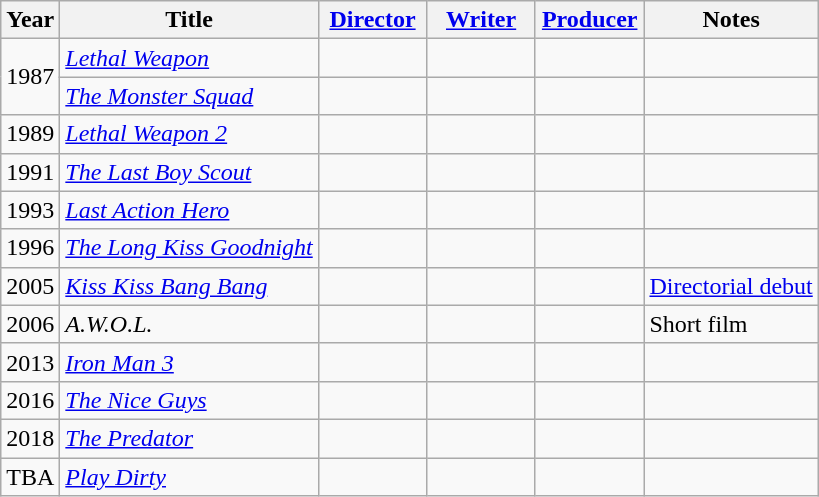<table class="wikitable plainrowheaders">
<tr>
<th>Year</th>
<th>Title</th>
<th width="65"><a href='#'>Director</a></th>
<th width="65"><a href='#'>Writer</a></th>
<th width="65"><a href='#'>Producer</a></th>
<th scope="col">Notes</th>
</tr>
<tr>
<td rowspan=2>1987</td>
<td><em><a href='#'>Lethal Weapon</a></em></td>
<td></td>
<td></td>
<td></td>
<td></td>
</tr>
<tr>
<td><em><a href='#'>The Monster Squad</a></em></td>
<td></td>
<td></td>
<td></td>
<td></td>
</tr>
<tr>
<td>1989</td>
<td><em><a href='#'>Lethal Weapon 2</a></em></td>
<td></td>
<td></td>
<td></td>
<td></td>
</tr>
<tr>
<td>1991</td>
<td><em><a href='#'>The Last Boy Scout</a></em></td>
<td></td>
<td></td>
<td></td>
<td></td>
</tr>
<tr>
<td>1993</td>
<td><em><a href='#'>Last Action Hero</a></em></td>
<td></td>
<td></td>
<td></td>
<td></td>
</tr>
<tr>
<td>1996</td>
<td><em><a href='#'>The Long Kiss Goodnight</a></em></td>
<td></td>
<td></td>
<td></td>
<td></td>
</tr>
<tr>
<td>2005</td>
<td><em><a href='#'>Kiss Kiss Bang Bang</a></em></td>
<td></td>
<td></td>
<td></td>
<td><a href='#'>Directorial debut</a></td>
</tr>
<tr>
<td>2006</td>
<td><em>A.W.O.L.</em></td>
<td></td>
<td></td>
<td></td>
<td>Short film</td>
</tr>
<tr>
<td>2013</td>
<td><em><a href='#'>Iron Man 3</a></em></td>
<td></td>
<td></td>
<td></td>
<td></td>
</tr>
<tr>
<td>2016</td>
<td><em><a href='#'>The Nice Guys</a></em></td>
<td></td>
<td></td>
<td></td>
<td></td>
</tr>
<tr>
<td>2018</td>
<td><em><a href='#'>The Predator</a></em></td>
<td></td>
<td></td>
<td></td>
<td></td>
</tr>
<tr>
<td>TBA</td>
<td><em><a href='#'>Play Dirty</a></em></td>
<td></td>
<td></td>
<td></td>
<td></td>
</tr>
</table>
